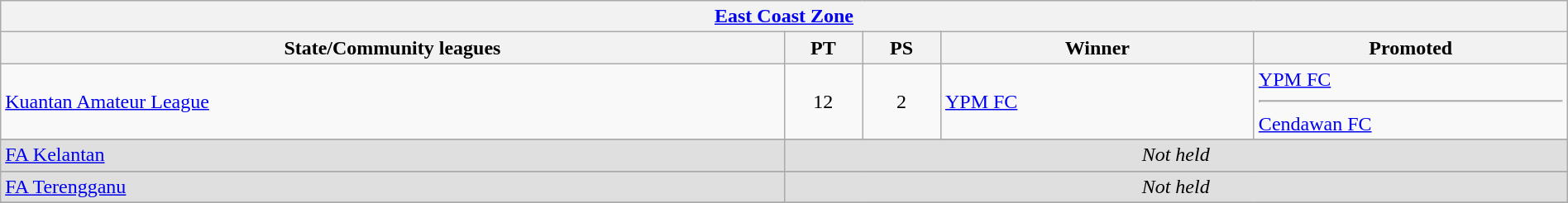<table class="wikitable sortable" style="width:100%;">
<tr>
<th colspan="5"><strong><a href='#'>East Coast Zone</a></strong></th>
</tr>
<tr>
<th style="width:50%;">State/Community leagues</th>
<th style="width:5%;">PT</th>
<th style="width:5%;">PS</th>
<th style="width:20%;">Winner</th>
<th style="width:25%;">Promoted</th>
</tr>
<tr>
<td> <a href='#'>Kuantan Amateur League</a></td>
<td style="text-align:center">12</td>
<td style="text-align:center">2</td>
<td><a href='#'>YPM FC</a></td>
<td><a href='#'>YPM FC</a> <hr> <a href='#'>Cendawan FC</a></td>
</tr>
<tr>
</tr>
<tr bgcolor="#DFDFDF">
<td> <a href='#'>FA Kelantan</a></td>
<td colspan="4" align="center"><em>Not held</em></td>
</tr>
<tr>
</tr>
<tr bgcolor="#DFDFDF">
<td> <a href='#'>FA Terengganu</a></td>
<td colspan="4" align="center"><em>Not held</em></td>
</tr>
<tr>
</tr>
</table>
